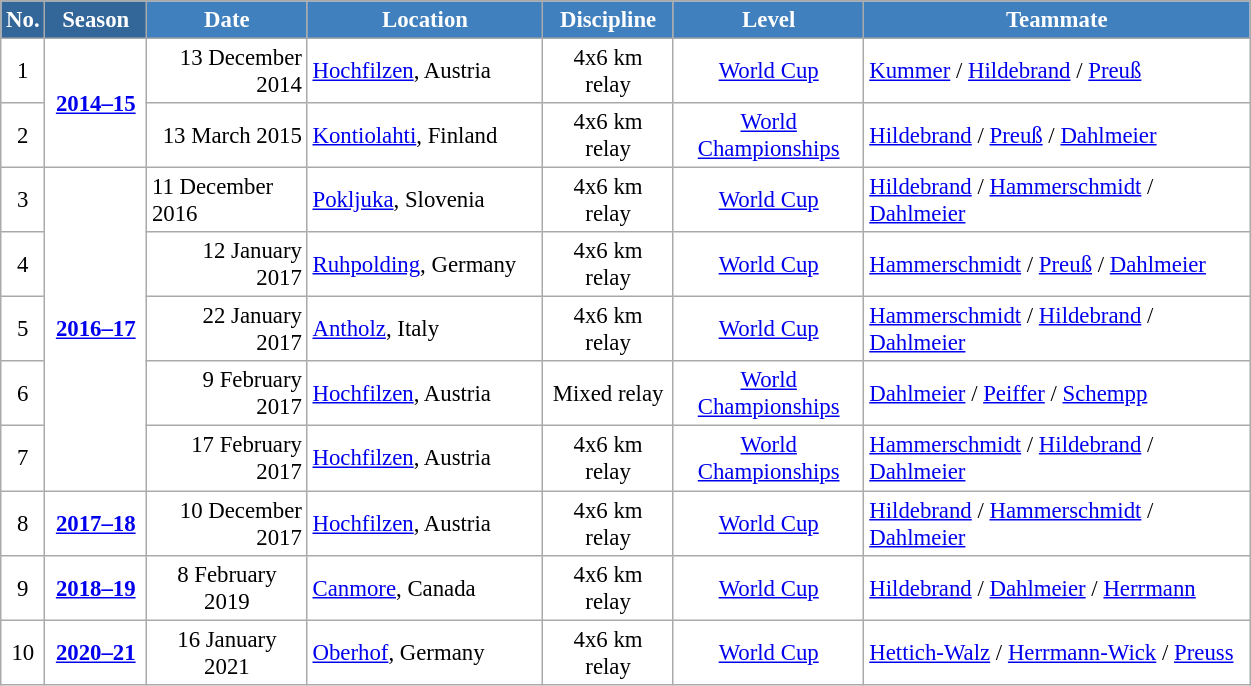<table class="wikitable sortable" style="font-size:95%; text-align:center; border:grey solid 1px; border-collapse:collapse; background:#ffffff;">
<tr style="background:#efefef;">
<th style="background-color:#369; color:white;">No.</th>
<th style="background-color:#369; color:white;">Season</th>
<th style="background-color:#4180be; color:white; width:100px;">Date</th>
<th style="background-color:#4180be; color:white; width:150px;">Location</th>
<th style="background-color:#4180be; color:white; width:80px;">Discipline</th>
<th style="background-color:#4180be; color:white; width:120px;">Level</th>
<th style="background-color:#4180be; color:white; width:250px;">Teammate</th>
</tr>
<tr>
<td align=center>1</td>
<td rowspan=2 align=center><strong> <a href='#'>2014–15</a> </strong></td>
<td align=right>13 December 2014</td>
<td align=left> <a href='#'>Hochfilzen</a>, Austria</td>
<td>4x6 km relay</td>
<td><a href='#'>World Cup</a></td>
<td align=left><a href='#'>Kummer</a> / <a href='#'>Hildebrand</a> / <a href='#'>Preuß</a></td>
</tr>
<tr>
<td align=center>2</td>
<td align=right>13 March 2015</td>
<td align=left> <a href='#'>Kontiolahti</a>, Finland</td>
<td>4x6 km relay</td>
<td><a href='#'>World Championships</a></td>
<td align=left><a href='#'>Hildebrand</a> / <a href='#'>Preuß</a> / <a href='#'>Dahlmeier</a></td>
</tr>
<tr>
<td align=center>3</td>
<td rowspan=5 align=center><strong> <a href='#'>2016–17</a> </strong></td>
<td align=left>11 December 2016</td>
<td align=left> <a href='#'>Pokljuka</a>, Slovenia</td>
<td>4x6 km relay</td>
<td><a href='#'>World Cup</a></td>
<td align=left><a href='#'>Hildebrand</a> / <a href='#'>Hammerschmidt</a> / <a href='#'>Dahlmeier</a></td>
</tr>
<tr>
<td align=center>4</td>
<td align=right>12 January 2017</td>
<td align=left> <a href='#'>Ruhpolding</a>, Germany</td>
<td>4x6 km relay</td>
<td><a href='#'>World Cup</a></td>
<td align=left><a href='#'>Hammerschmidt</a> / <a href='#'>Preuß</a> / <a href='#'>Dahlmeier</a></td>
</tr>
<tr>
<td align=center>5</td>
<td align=right>22 January 2017</td>
<td align=left> <a href='#'>Antholz</a>, Italy</td>
<td>4x6 km relay</td>
<td><a href='#'>World Cup</a></td>
<td align=left><a href='#'>Hammerschmidt</a> / <a href='#'>Hildebrand</a> / <a href='#'>Dahlmeier</a></td>
</tr>
<tr>
<td align=center>6</td>
<td align=right>9 February 2017</td>
<td align=left> <a href='#'>Hochfilzen</a>, Austria</td>
<td>Mixed relay</td>
<td><a href='#'>World Championships</a></td>
<td align=left><a href='#'>Dahlmeier</a> / <a href='#'>Peiffer</a> / <a href='#'>Schempp</a></td>
</tr>
<tr>
<td align=center>7</td>
<td align=right>17 February 2017</td>
<td align=left> <a href='#'>Hochfilzen</a>, Austria</td>
<td>4x6 km relay</td>
<td><a href='#'>World Championships</a></td>
<td align=left><a href='#'>Hammerschmidt</a> / <a href='#'>Hildebrand</a> / <a href='#'>Dahlmeier</a></td>
</tr>
<tr>
<td align=center>8</td>
<td align=center><strong><a href='#'>2017–18</a></strong></td>
<td align=right>10 December 2017</td>
<td align=left> <a href='#'>Hochfilzen</a>, Austria</td>
<td>4x6 km relay</td>
<td><a href='#'>World Cup</a></td>
<td align=left><a href='#'>Hildebrand</a> / <a href='#'>Hammerschmidt</a> / <a href='#'>Dahlmeier</a></td>
</tr>
<tr>
<td>9</td>
<td><strong><a href='#'>2018–19</a></strong></td>
<td>8 February 2019</td>
<td align=left> <a href='#'>Canmore</a>, Canada</td>
<td>4x6 km relay</td>
<td><a href='#'>World Cup</a></td>
<td align=left><a href='#'>Hildebrand</a> / <a href='#'>Dahlmeier</a> / <a href='#'>Herrmann</a></td>
</tr>
<tr>
<td>10</td>
<td><strong><a href='#'>2020–21</a></strong></td>
<td>16 January 2021</td>
<td align=left> <a href='#'>Oberhof</a>, Germany</td>
<td>4x6 km relay</td>
<td><a href='#'>World Cup</a></td>
<td align=left><a href='#'>Hettich-Walz</a> / <a href='#'>Herrmann-Wick</a> / <a href='#'>Preuss</a></td>
</tr>
</table>
